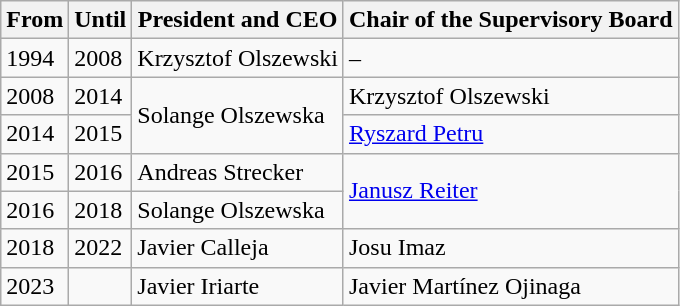<table class="wikitable">
<tr>
<th><strong>From</strong></th>
<th><strong>Until</strong></th>
<th><strong>President and CEO</strong></th>
<th><strong>Chair of the Supervisory Board</strong></th>
</tr>
<tr>
<td>1994</td>
<td>2008</td>
<td>Krzysztof Olszewski</td>
<td>–</td>
</tr>
<tr>
<td>2008</td>
<td>2014</td>
<td rowspan="2">Solange Olszewska</td>
<td>Krzysztof Olszewski</td>
</tr>
<tr>
<td>2014</td>
<td>2015</td>
<td><a href='#'>Ryszard Petru</a></td>
</tr>
<tr>
<td>2015</td>
<td>2016</td>
<td>Andreas Strecker</td>
<td rowspan="2"><a href='#'>Janusz Reiter</a></td>
</tr>
<tr>
<td>2016</td>
<td>2018</td>
<td>Solange Olszewska</td>
</tr>
<tr>
<td>2018</td>
<td>2022</td>
<td>Javier Calleja</td>
<td>Josu Imaz</td>
</tr>
<tr>
<td>2023</td>
<td></td>
<td>Javier Iriarte</td>
<td>Javier Martínez Ojinaga</td>
</tr>
</table>
